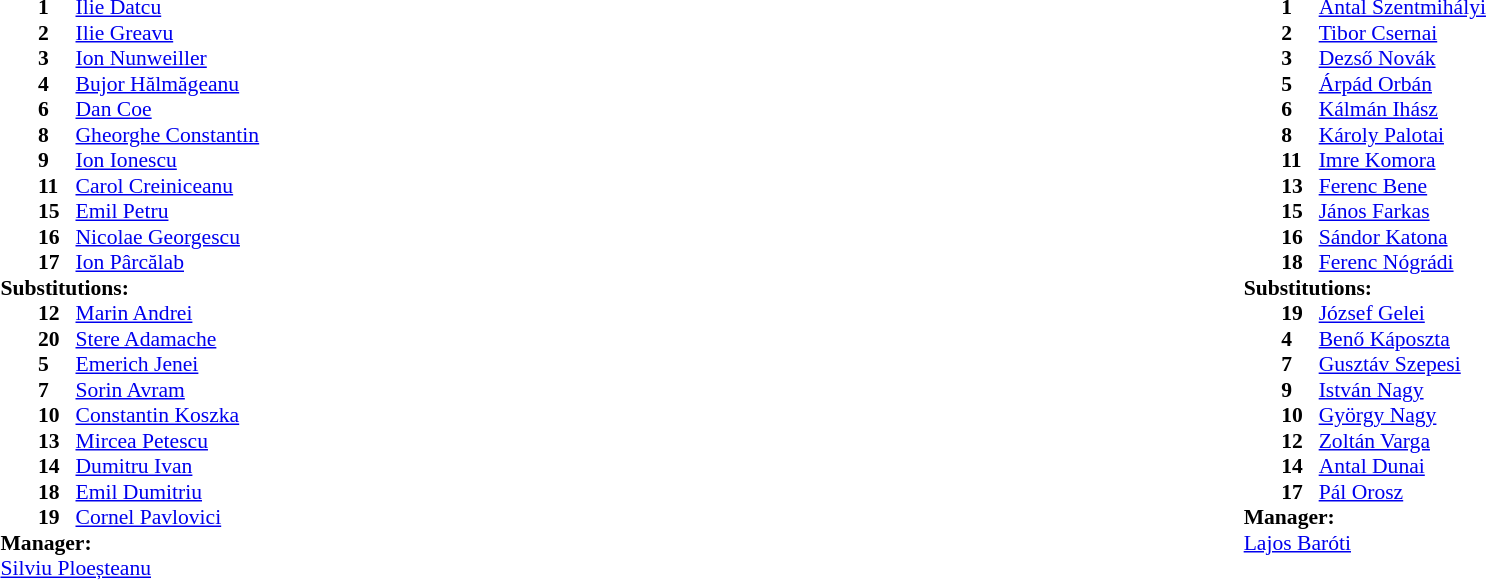<table width="100%">
<tr>
<td valign="top" width="40%"><br><table style="font-size:90%" cellspacing="0" cellpadding="0">
<tr>
<th width=25></th>
<th width=25></th>
</tr>
<tr>
<td></td>
<td><strong>1</strong></td>
<td><a href='#'>Ilie Datcu</a></td>
</tr>
<tr>
<td></td>
<td><strong>2</strong></td>
<td><a href='#'>Ilie Greavu</a></td>
</tr>
<tr>
<td></td>
<td><strong>3</strong></td>
<td><a href='#'>Ion Nunweiller</a></td>
</tr>
<tr>
<td></td>
<td><strong>4</strong></td>
<td><a href='#'>Bujor Hălmăgeanu</a></td>
</tr>
<tr>
<td></td>
<td><strong>6</strong></td>
<td><a href='#'>Dan Coe</a></td>
</tr>
<tr>
<td></td>
<td><strong>8</strong></td>
<td><a href='#'>Gheorghe Constantin</a></td>
</tr>
<tr>
<td></td>
<td><strong>9</strong></td>
<td><a href='#'>Ion Ionescu</a></td>
</tr>
<tr>
<td></td>
<td><strong>11</strong></td>
<td><a href='#'>Carol Creiniceanu</a></td>
</tr>
<tr>
<td></td>
<td><strong>15</strong></td>
<td><a href='#'>Emil Petru</a></td>
</tr>
<tr>
<td></td>
<td><strong>16</strong></td>
<td><a href='#'>Nicolae Georgescu</a></td>
</tr>
<tr>
<td></td>
<td><strong>17</strong></td>
<td><a href='#'>Ion Pârcălab</a></td>
</tr>
<tr>
<td colspan=3><strong>Substitutions:</strong></td>
</tr>
<tr>
<td></td>
<td><strong>12</strong></td>
<td><a href='#'>Marin Andrei</a></td>
</tr>
<tr>
<td></td>
<td><strong>20</strong></td>
<td><a href='#'>Stere Adamache</a></td>
</tr>
<tr>
<td></td>
<td><strong>5</strong></td>
<td><a href='#'>Emerich Jenei</a></td>
</tr>
<tr>
<td></td>
<td><strong>7</strong></td>
<td><a href='#'>Sorin Avram</a></td>
</tr>
<tr>
<td></td>
<td><strong>10</strong></td>
<td><a href='#'>Constantin Koszka</a></td>
</tr>
<tr>
<td></td>
<td><strong>13</strong></td>
<td><a href='#'>Mircea Petescu</a></td>
</tr>
<tr>
<td></td>
<td><strong>14</strong></td>
<td><a href='#'>Dumitru Ivan</a></td>
</tr>
<tr>
<td></td>
<td><strong>18</strong></td>
<td><a href='#'>Emil Dumitriu</a></td>
</tr>
<tr>
<td></td>
<td><strong>19</strong></td>
<td><a href='#'>Cornel Pavlovici</a></td>
</tr>
<tr>
<td colspan=3><strong>Manager:</strong></td>
</tr>
<tr>
<td colspan=3> <a href='#'>Silviu Ploeșteanu</a></td>
</tr>
</table>
</td>
<td valign="top" width="50%"><br><table style="font-size:90%; margin:auto" cellspacing="0" cellpadding="0">
<tr>
<th width=25></th>
<th width=25></th>
</tr>
<tr>
<td></td>
<td><strong>1</strong></td>
<td><a href='#'>Antal Szentmihályi</a></td>
</tr>
<tr>
<td></td>
<td><strong>2</strong></td>
<td><a href='#'>Tibor Csernai</a></td>
</tr>
<tr>
<td></td>
<td><strong>3</strong></td>
<td><a href='#'>Dezső Novák</a></td>
</tr>
<tr>
<td></td>
<td><strong>5</strong></td>
<td><a href='#'>Árpád Orbán</a></td>
</tr>
<tr>
<td></td>
<td><strong>6</strong></td>
<td><a href='#'>Kálmán Ihász</a></td>
</tr>
<tr>
<td></td>
<td><strong>8</strong></td>
<td><a href='#'>Károly Palotai</a></td>
</tr>
<tr>
<td></td>
<td><strong>11</strong></td>
<td><a href='#'>Imre Komora</a></td>
</tr>
<tr>
<td></td>
<td><strong>13</strong></td>
<td><a href='#'>Ferenc Bene</a></td>
</tr>
<tr>
<td></td>
<td><strong>15</strong></td>
<td><a href='#'>János Farkas</a></td>
</tr>
<tr>
<td></td>
<td><strong>16</strong></td>
<td><a href='#'>Sándor Katona</a></td>
</tr>
<tr>
<td></td>
<td><strong>18</strong></td>
<td><a href='#'>Ferenc Nógrádi</a></td>
</tr>
<tr>
<td colspan=3><strong>Substitutions:</strong></td>
</tr>
<tr>
<td></td>
<td><strong>19</strong></td>
<td><a href='#'>József Gelei</a></td>
</tr>
<tr>
<td></td>
<td><strong>4</strong></td>
<td><a href='#'>Benő Káposzta</a></td>
</tr>
<tr>
<td></td>
<td><strong>7</strong></td>
<td><a href='#'>Gusztáv Szepesi</a></td>
</tr>
<tr>
<td></td>
<td><strong>9</strong></td>
<td><a href='#'>István Nagy</a></td>
</tr>
<tr>
<td></td>
<td><strong>10</strong></td>
<td><a href='#'>György Nagy</a></td>
</tr>
<tr>
<td></td>
<td><strong>12</strong></td>
<td><a href='#'>Zoltán Varga</a></td>
</tr>
<tr>
<td></td>
<td><strong>14</strong></td>
<td><a href='#'>Antal Dunai</a></td>
</tr>
<tr>
<td></td>
<td><strong>17</strong></td>
<td><a href='#'>Pál Orosz</a></td>
</tr>
<tr>
<td colspan=3><strong>Manager:</strong></td>
</tr>
<tr>
<td colspan=3> <a href='#'>Lajos Baróti</a></td>
</tr>
</table>
</td>
</tr>
</table>
